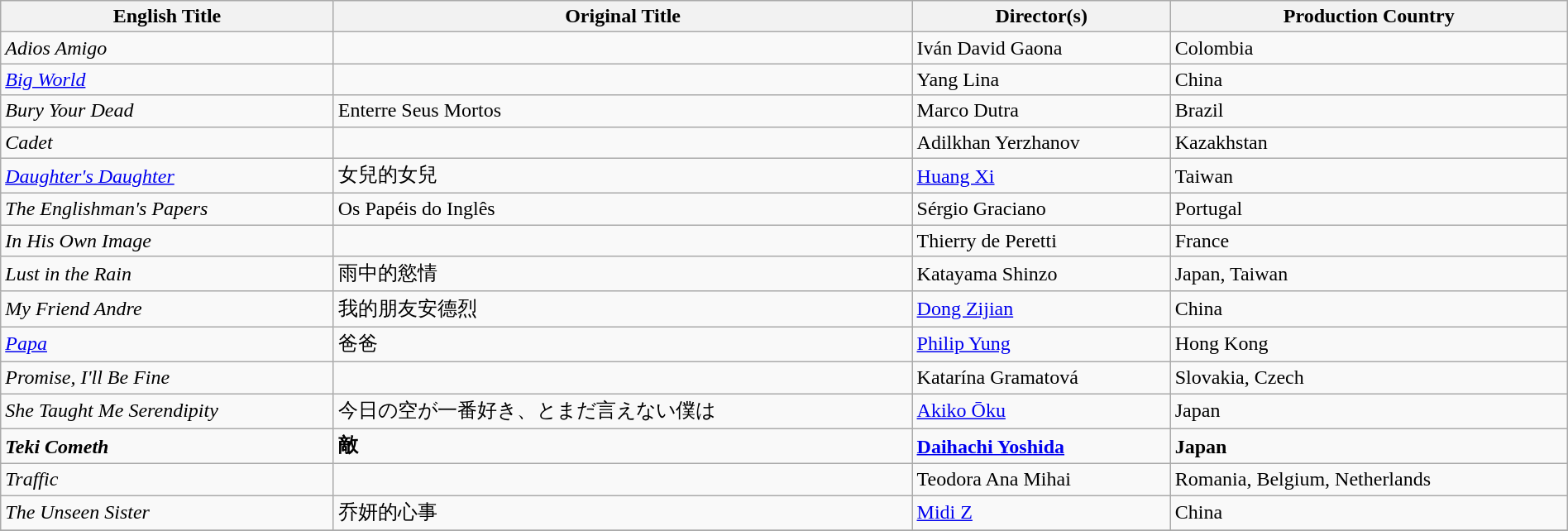<table class="sortable wikitable" style="width:100%; margin-bottom:4px">
<tr>
<th>English Title</th>
<th>Original Title</th>
<th>Director(s)</th>
<th>Production Country</th>
</tr>
<tr>
<td><em>Adios Amigo</em></td>
<td></td>
<td>Iván David Gaona</td>
<td>Colombia</td>
</tr>
<tr>
<td><em><a href='#'>Big World</a></em></td>
<td></td>
<td>Yang Lina</td>
<td>China</td>
</tr>
<tr>
<td><em>Bury Your Dead</em></td>
<td>Enterre Seus Mortos</td>
<td>Marco Dutra</td>
<td>Brazil</td>
</tr>
<tr>
<td><em>Cadet</em></td>
<td></td>
<td>Adilkhan Yerzhanov</td>
<td>Kazakhstan</td>
</tr>
<tr>
<td><em><a href='#'>Daughter's Daughter</a></em></td>
<td>女兒的女兒</td>
<td><a href='#'>Huang Xi</a></td>
<td>Taiwan</td>
</tr>
<tr>
<td><em>The Englishman's Papers</em></td>
<td>Os Papéis do Inglês</td>
<td>Sérgio Graciano</td>
<td>Portugal</td>
</tr>
<tr>
<td><em>In His Own Image</em></td>
<td></td>
<td>Thierry de Peretti</td>
<td>France</td>
</tr>
<tr>
<td><em>Lust in the Rain</em></td>
<td>雨中的慾情</td>
<td>Katayama Shinzo</td>
<td>Japan, Taiwan</td>
</tr>
<tr>
<td><em>My Friend Andre</em></td>
<td>我的朋友安德烈</td>
<td><a href='#'>Dong Zijian</a></td>
<td>China</td>
</tr>
<tr>
<td><em><a href='#'>Papa</a></em></td>
<td>爸爸</td>
<td><a href='#'>Philip Yung</a></td>
<td>Hong Kong</td>
</tr>
<tr>
<td><em>Promise, I'll Be Fine</em></td>
<td></td>
<td>Katarína Gramatová</td>
<td>Slovakia, Czech</td>
</tr>
<tr>
<td><em>She Taught Me Serendipity</em></td>
<td>今日の空が一番好き、とまだ言えない僕は</td>
<td><a href='#'>Akiko Ōku</a></td>
<td>Japan</td>
</tr>
<tr>
<td><strong><em>Teki Cometh</em></strong></td>
<td><strong>敵</strong></td>
<td><strong><a href='#'>Daihachi Yoshida</a></strong></td>
<td><strong>Japan</strong></td>
</tr>
<tr>
<td><em>Traffic</em></td>
<td></td>
<td>Teodora Ana Mihai</td>
<td>Romania, Belgium, Netherlands</td>
</tr>
<tr>
<td><em>The Unseen Sister</em></td>
<td>乔妍的心事</td>
<td><a href='#'>Midi Z</a></td>
<td>China</td>
</tr>
<tr>
</tr>
</table>
